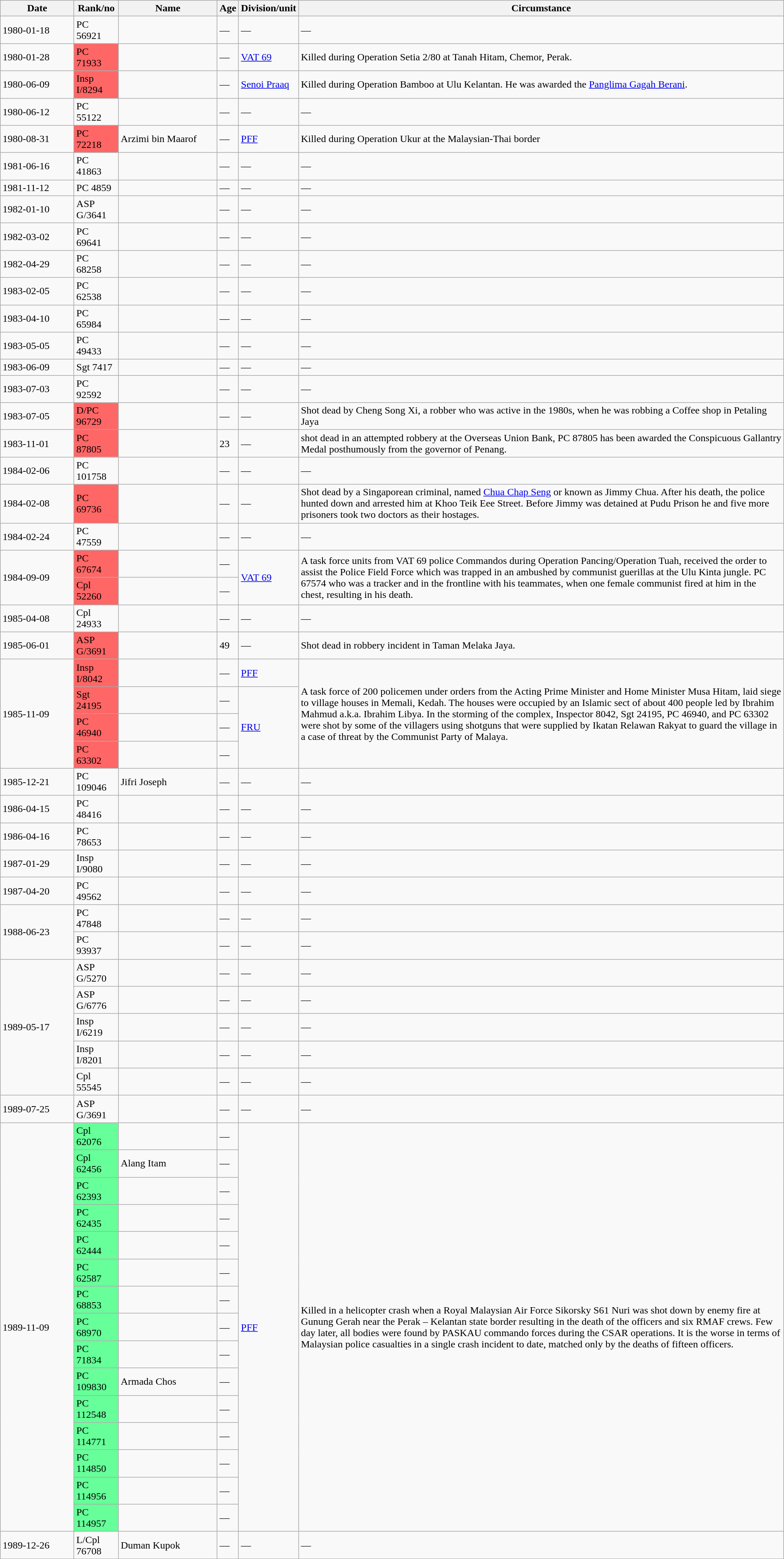<table class="wikitable sortable">
<tr>
<th style="width:110px;">Date</th>
<th>Rank/no</th>
<th style="width:150px;">Name</th>
<th>Age</th>
<th>Division/unit</th>
<th>Circumstance</th>
</tr>
<tr>
<td>1980-01-18</td>
<td>PC 56921</td>
<td></td>
<td>—</td>
<td>—</td>
<td>—</td>
</tr>
<tr>
<td>1980-01-28</td>
<td style="background:#f66;">PC 71933</td>
<td></td>
<td>—</td>
<td><a href='#'>VAT 69</a></td>
<td>Killed during Operation Setia 2/80 at Tanah Hitam, Chemor, Perak.</td>
</tr>
<tr>
<td>1980-06-09</td>
<td style="background:#f66;">Insp I/8294</td>
<td></td>
<td>—</td>
<td><a href='#'>Senoi Praaq</a></td>
<td>Killed during Operation Bamboo at Ulu Kelantan. He was awarded the <a href='#'>Panglima Gagah Berani</a>.</td>
</tr>
<tr>
<td>1980-06-12</td>
<td>PC 55122</td>
<td></td>
<td>—</td>
<td>—</td>
<td>—</td>
</tr>
<tr>
<td>1980-08-31</td>
<td style="background:#f66;">PC 72218</td>
<td>Arzimi bin Maarof</td>
<td>—</td>
<td><a href='#'>PFF</a></td>
<td>Killed during Operation Ukur at the Malaysian-Thai border</td>
</tr>
<tr>
<td>1981-06-16</td>
<td>PC 41863</td>
<td></td>
<td>—</td>
<td>—</td>
<td>—</td>
</tr>
<tr>
<td>1981-11-12</td>
<td>PC 4859</td>
<td></td>
<td>—</td>
<td>—</td>
<td>—</td>
</tr>
<tr>
<td>1982-01-10</td>
<td>ASP G/3641</td>
<td></td>
<td>—</td>
<td>—</td>
<td>—</td>
</tr>
<tr>
<td>1982-03-02</td>
<td>PC 69641</td>
<td></td>
<td>—</td>
<td>—</td>
<td>—</td>
</tr>
<tr>
<td>1982-04-29</td>
<td>PC 68258</td>
<td></td>
<td>—</td>
<td>—</td>
<td>—</td>
</tr>
<tr>
<td>1983-02-05</td>
<td>PC 62538</td>
<td></td>
<td>—</td>
<td>—</td>
<td>—</td>
</tr>
<tr>
<td>1983-04-10</td>
<td>PC 65984</td>
<td></td>
<td>—</td>
<td>—</td>
<td>—</td>
</tr>
<tr>
<td>1983-05-05</td>
<td>PC 49433</td>
<td></td>
<td>—</td>
<td>—</td>
<td>—</td>
</tr>
<tr>
<td>1983-06-09</td>
<td>Sgt 7417</td>
<td></td>
<td>—</td>
<td>—</td>
<td>—</td>
</tr>
<tr>
<td>1983-07-03</td>
<td>PC 92592</td>
<td></td>
<td>—</td>
<td>—</td>
<td>—</td>
</tr>
<tr>
<td>1983-07-05</td>
<td style="background:#f66;">D/PC 96729</td>
<td></td>
<td>—</td>
<td>—</td>
<td>Shot dead by Cheng Song Xi, a robber who was active in the 1980s, when he was robbing a Coffee shop in Petaling Jaya</td>
</tr>
<tr>
<td>1983-11-01</td>
<td style="background:#f66;">PC 87805</td>
<td></td>
<td>23</td>
<td>—</td>
<td>shot dead in an attempted robbery at the Overseas Union Bank, PC 87805 has been awarded the Conspicuous Gallantry Medal posthumously from the governor of Penang.</td>
</tr>
<tr>
<td>1984-02-06</td>
<td>PC 101758</td>
<td></td>
<td>—</td>
<td>—</td>
<td>—</td>
</tr>
<tr>
<td>1984-02-08</td>
<td style="background:#f66;">PC 69736</td>
<td></td>
<td>—</td>
<td>—</td>
<td>Shot dead by a Singaporean criminal, named <a href='#'>Chua Chap Seng</a> or known as Jimmy Chua. After his death, the police hunted down and arrested him at Khoo Teik Eee Street. Before Jimmy was detained at Pudu Prison he and five more prisoners took two doctors as their hostages.</td>
</tr>
<tr>
<td>1984-02-24</td>
<td>PC 47559</td>
<td></td>
<td>—</td>
<td>—</td>
<td>—</td>
</tr>
<tr>
<td rowspan=2>1984-09-09</td>
<td style="background:#f66;">PC 67674</td>
<td></td>
<td>—</td>
<td rowspan=2><a href='#'>VAT 69</a></td>
<td rowspan=2>A task force units from VAT 69 police Commandos during Operation Pancing/Operation Tuah, received the order to assist the Police Field Force which was trapped in an ambushed by communist guerillas at the Ulu Kinta jungle. PC 67574 who was a tracker and in the frontline with his teammates, when one female communist fired at him in the chest, resulting in his death.</td>
</tr>
<tr>
<td style="background:#f66;">Cpl 52260</td>
<td></td>
<td>—</td>
</tr>
<tr>
<td>1985-04-08</td>
<td>Cpl 24933</td>
<td></td>
<td>—</td>
<td>—</td>
<td>—</td>
</tr>
<tr>
<td>1985-06-01</td>
<td style="background:#f66;">ASP G/3691</td>
<td></td>
<td>49</td>
<td>—</td>
<td>Shot dead in robbery incident in Taman Melaka Jaya.</td>
</tr>
<tr>
<td rowspan=4>1985-11-09</td>
<td style="background:#f66;">Insp I/8042</td>
<td></td>
<td>—</td>
<td><a href='#'>PFF</a></td>
<td rowspan=4>A task force of 200 policemen under orders from the Acting Prime Minister and Home Minister Musa Hitam, laid siege to village houses in Memali, Kedah. The houses were occupied by an Islamic sect of about 400 people led by Ibrahim Mahmud a.k.a. Ibrahim Libya. In the storming of the complex, Inspector 8042, Sgt 24195, PC 46940, and PC 63302 were shot by some of the villagers using shotguns that were supplied by Ikatan Relawan Rakyat to guard the village in a case of threat by the Communist Party of Malaya.</td>
</tr>
<tr>
<td style="background:#f66;">Sgt 24195</td>
<td></td>
<td>—</td>
<td rowspan=3><a href='#'>FRU</a></td>
</tr>
<tr>
<td style="background:#f66;">PC 46940</td>
<td></td>
<td>—</td>
</tr>
<tr>
<td style="background:#f66;">PC 63302</td>
<td></td>
<td>—</td>
</tr>
<tr>
<td>1985-12-21</td>
<td>PC 109046</td>
<td>Jifri Joseph</td>
<td>—</td>
<td>—</td>
<td>—</td>
</tr>
<tr>
<td>1986-04-15</td>
<td>PC 48416</td>
<td></td>
<td>—</td>
<td>—</td>
<td>—</td>
</tr>
<tr>
<td>1986-04-16</td>
<td>PC 78653</td>
<td></td>
<td>—</td>
<td>—</td>
<td>—</td>
</tr>
<tr>
<td>1987-01-29</td>
<td>Insp I/9080</td>
<td></td>
<td>—</td>
<td>—</td>
<td>—</td>
</tr>
<tr>
<td>1987-04-20</td>
<td>PC 49562</td>
<td></td>
<td>—</td>
<td>—</td>
<td>—</td>
</tr>
<tr>
<td rowspan=2>1988-06-23</td>
<td>PC 47848</td>
<td></td>
<td>—</td>
<td>—</td>
<td>—</td>
</tr>
<tr>
<td>PC 93937</td>
<td></td>
<td>—</td>
<td>—</td>
<td>—</td>
</tr>
<tr>
<td rowspan=5>1989-05-17</td>
<td>ASP G/5270</td>
<td></td>
<td>—</td>
<td>—</td>
<td>—</td>
</tr>
<tr>
<td>ASP G/6776</td>
<td></td>
<td>—</td>
<td>—</td>
<td>—</td>
</tr>
<tr>
<td>Insp I/6219</td>
<td></td>
<td>—</td>
<td>—</td>
<td>—</td>
</tr>
<tr>
<td>Insp I/8201</td>
<td></td>
<td>—</td>
<td>—</td>
<td>—</td>
</tr>
<tr>
<td>Cpl 55545</td>
<td></td>
<td>—</td>
<td>—</td>
<td>—</td>
</tr>
<tr>
<td>1989-07-25</td>
<td>ASP G/3691</td>
<td></td>
<td>—</td>
<td>—</td>
<td>—</td>
</tr>
<tr>
<td rowspan=15>1989-11-09</td>
<td style="background:#6f9;">Cpl 62076</td>
<td></td>
<td>—</td>
<td rowspan=15><a href='#'>PFF</a></td>
<td rowspan=15>Killed in a helicopter crash when a Royal Malaysian Air Force Sikorsky S61 Nuri was shot down by enemy fire at Gunung Gerah near the Perak – Kelantan state border resulting in the death of the officers and six RMAF crews. Few day later, all bodies were found by PASKAU commando forces during the CSAR operations. It is the worse in terms of Malaysian police casualties in a single crash incident to date, matched only by the deaths of fifteen officers.</td>
</tr>
<tr>
<td style="background:#6f9;">Cpl 62456</td>
<td>Alang Itam</td>
<td>—</td>
</tr>
<tr>
<td style="background:#6f9;">PC 62393</td>
<td></td>
<td>—</td>
</tr>
<tr>
<td style="background:#6f9;">PC 62435</td>
<td></td>
<td>—</td>
</tr>
<tr>
<td style="background:#6f9;">PC 62444</td>
<td></td>
<td>—</td>
</tr>
<tr>
<td style="background:#6f9;">PC 62587</td>
<td></td>
<td>—</td>
</tr>
<tr>
<td style="background:#6f9;">PC 68853</td>
<td></td>
<td>—</td>
</tr>
<tr>
<td style="background:#6f9;">PC 68970</td>
<td></td>
<td>—</td>
</tr>
<tr>
<td style="background:#6f9;">PC 71834</td>
<td></td>
<td>—</td>
</tr>
<tr>
<td style="background:#6f9;">PC 109830</td>
<td>Armada Chos</td>
<td>—</td>
</tr>
<tr>
<td style="background:#6f9;">PC 112548</td>
<td></td>
<td>—</td>
</tr>
<tr>
<td style="background:#6f9;">PC 114771</td>
<td></td>
<td>—</td>
</tr>
<tr>
<td style="background:#6f9;">PC 114850</td>
<td></td>
<td>—</td>
</tr>
<tr>
<td style="background:#6f9;">PC 114956</td>
<td></td>
<td>—</td>
</tr>
<tr>
<td style="background:#6f9;">PC 114957</td>
<td></td>
<td>—</td>
</tr>
<tr>
<td>1989-12-26</td>
<td>L/Cpl 76708</td>
<td>Duman Kupok</td>
<td>—</td>
<td>—</td>
<td>—</td>
</tr>
</table>
